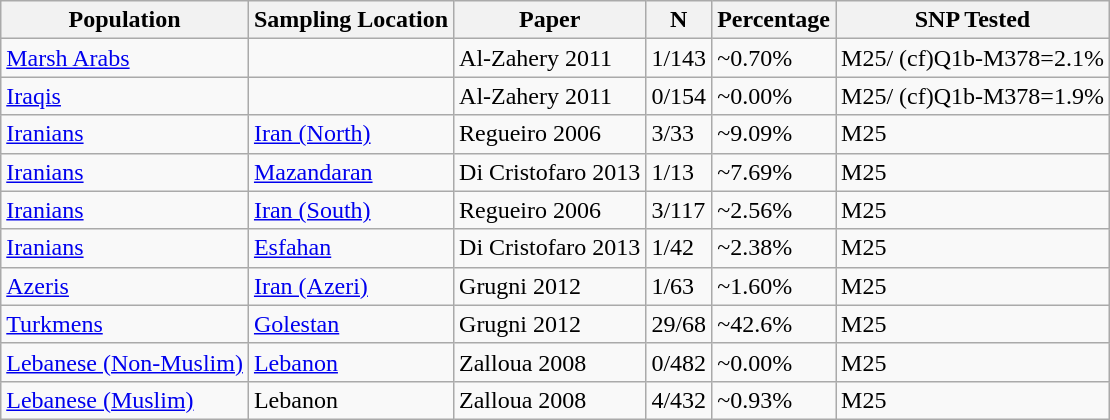<table class="wikitable">
<tr>
<th>Population</th>
<th>Sampling Location</th>
<th>Paper</th>
<th>N</th>
<th>Percentage</th>
<th>SNP Tested</th>
</tr>
<tr>
<td><a href='#'>Marsh Arabs</a></td>
<td></td>
<td>Al-Zahery 2011</td>
<td>1/143</td>
<td>~0.70%</td>
<td>M25/ (cf)Q1b-M378=2.1%</td>
</tr>
<tr>
<td><a href='#'>Iraqis</a></td>
<td></td>
<td>Al-Zahery 2011</td>
<td>0/154</td>
<td>~0.00%</td>
<td>M25/ (cf)Q1b-M378=1.9%</td>
</tr>
<tr>
<td><a href='#'>Iranians</a></td>
<td><a href='#'>Iran (North)</a></td>
<td>Regueiro 2006</td>
<td>3/33</td>
<td>~9.09%</td>
<td>M25</td>
</tr>
<tr>
<td><a href='#'>Iranians</a></td>
<td><a href='#'>Mazandaran</a></td>
<td>Di Cristofaro 2013</td>
<td>1/13</td>
<td>~7.69%</td>
<td>M25</td>
</tr>
<tr>
<td><a href='#'>Iranians</a></td>
<td><a href='#'>Iran (South)</a></td>
<td>Regueiro 2006</td>
<td>3/117</td>
<td>~2.56%</td>
<td>M25</td>
</tr>
<tr>
<td><a href='#'>Iranians</a></td>
<td><a href='#'>Esfahan</a></td>
<td>Di Cristofaro 2013</td>
<td>1/42</td>
<td>~2.38%</td>
<td>M25</td>
</tr>
<tr>
<td><a href='#'>Azeris</a></td>
<td><a href='#'>Iran (Azeri)</a></td>
<td>Grugni 2012</td>
<td>1/63</td>
<td>~1.60%</td>
<td>M25</td>
</tr>
<tr>
<td><a href='#'>Turkmens</a></td>
<td><a href='#'>Golestan</a></td>
<td>Grugni 2012</td>
<td>29/68</td>
<td>~42.6%</td>
<td>M25</td>
</tr>
<tr>
<td><a href='#'>Lebanese (Non-Muslim)</a></td>
<td><a href='#'>Lebanon</a></td>
<td>Zalloua 2008</td>
<td>0/482</td>
<td>~0.00%</td>
<td>M25</td>
</tr>
<tr>
<td><a href='#'>Lebanese (Muslim)</a></td>
<td>Lebanon</td>
<td>Zalloua 2008</td>
<td>4/432</td>
<td>~0.93%</td>
<td>M25</td>
</tr>
</table>
